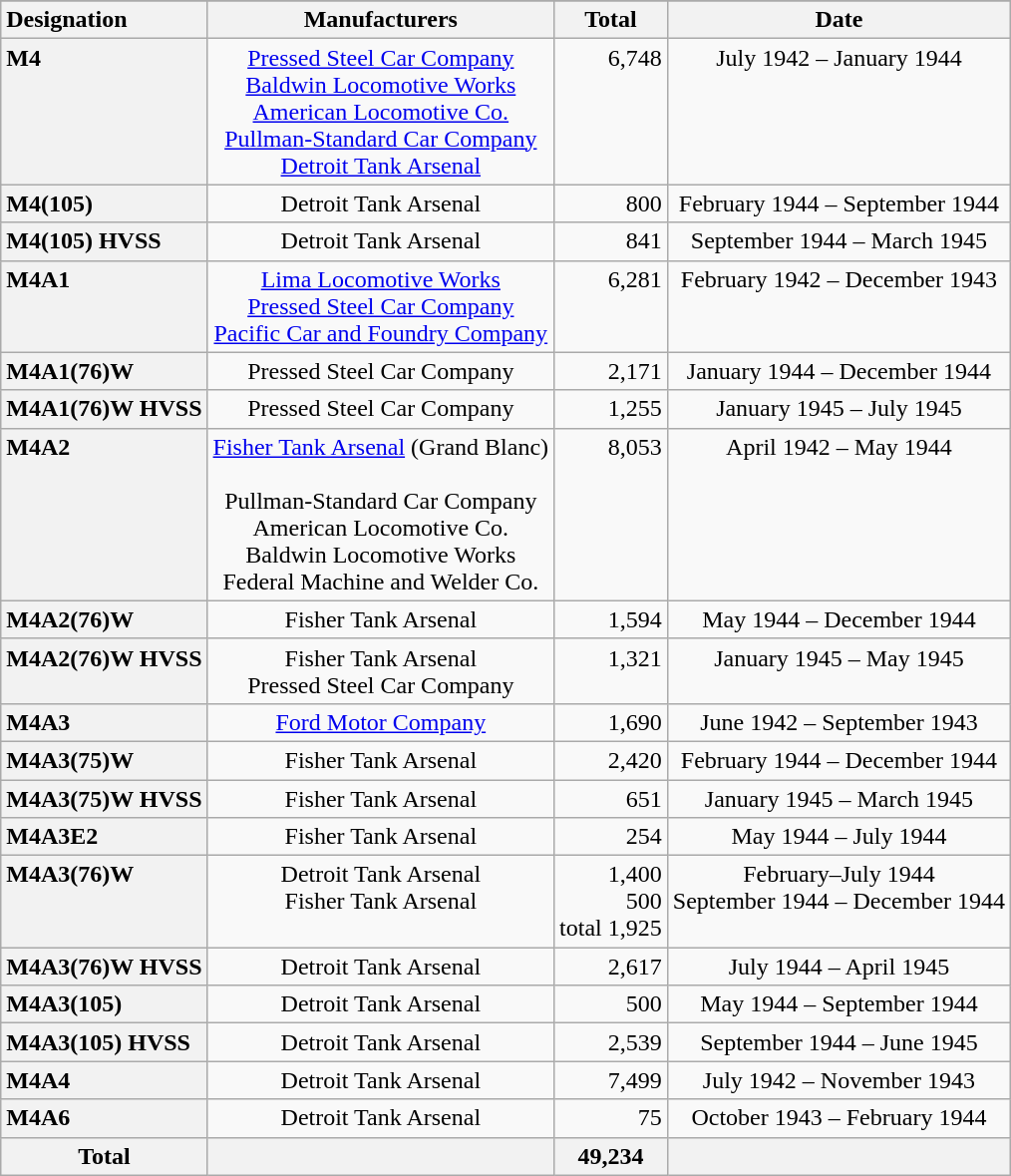<table class="sortable wikitable" style="text-align:center">
<tr>
</tr>
<tr valign=top>
<th style="text-align: left;">Designation</th>
<th>Manufacturers</th>
<th>Total</th>
<th>Date</th>
</tr>
<tr valign=top>
<th style="text-align: left;">M4</th>
<td><a href='#'>Pressed Steel Car Company</a><br><a href='#'>Baldwin Locomotive Works</a><br><a href='#'>American Locomotive Co.</a><br><a href='#'>Pullman-Standard Car Company</a><br><a href='#'>Detroit Tank Arsenal</a></td>
<td style="text-align: right;">6,748</td>
<td>July 1942 – January 1944</td>
</tr>
<tr valign=top>
<th style="text-align: left;">M4(105)</th>
<td>Detroit Tank Arsenal</td>
<td style="text-align: right;">800</td>
<td>February 1944 – September 1944</td>
</tr>
<tr valign=top>
<th style="text-align: left;">M4(105) HVSS</th>
<td>Detroit Tank Arsenal</td>
<td style="text-align: right;">841</td>
<td>September 1944 – March 1945</td>
</tr>
<tr valign=top>
<th style="text-align: left;">M4A1</th>
<td><a href='#'>Lima Locomotive Works</a><br><a href='#'>Pressed Steel Car Company</a><br><a href='#'>Pacific Car and Foundry Company</a></td>
<td style="text-align: right;">6,281</td>
<td>February 1942 – December 1943</td>
</tr>
<tr valign=top>
<th style="text-align: left;">M4A1(76)W</th>
<td>Pressed Steel Car Company</td>
<td style="text-align: right;">2,171</td>
<td>January 1944 – December 1944</td>
</tr>
<tr valign=top>
<th style="text-align: left;">M4A1(76)W HVSS</th>
<td>Pressed Steel Car Company</td>
<td style="text-align: right;">1,255</td>
<td>January 1945 – July 1945</td>
</tr>
<tr valign=top>
<th style="text-align: left;">M4A2</th>
<td><a href='#'>Fisher Tank Arsenal</a> (Grand Blanc)<br><br>Pullman-Standard Car Company<br>American Locomotive Co.<br>Baldwin Locomotive Works<br>Federal Machine and Welder Co.</td>
<td style="text-align: right;">8,053</td>
<td>April 1942 – May 1944</td>
</tr>
<tr valign=top>
<th style="text-align: left;">M4A2(76)W</th>
<td>Fisher Tank Arsenal</td>
<td style="text-align: right;">1,594</td>
<td>May 1944 – December 1944</td>
</tr>
<tr valign=top>
<th style="text-align: left;">M4A2(76)W HVSS</th>
<td>Fisher Tank Arsenal<br>Pressed Steel Car Company</td>
<td style="text-align: right;">1,321</td>
<td>January 1945 – May 1945</td>
</tr>
<tr valign=top>
<th style="text-align: left;">M4A3</th>
<td><a href='#'>Ford Motor Company</a></td>
<td style="text-align: right;">1,690</td>
<td>June 1942 – September 1943</td>
</tr>
<tr valign=top>
<th style="text-align: left;">M4A3(75)W</th>
<td>Fisher Tank Arsenal</td>
<td style="text-align: right;">2,420</td>
<td>February 1944 – December 1944</td>
</tr>
<tr valign=top>
<th style="text-align: left;">M4A3(75)W HVSS</th>
<td>Fisher Tank Arsenal</td>
<td style="text-align: right;">651</td>
<td>January 1945 – March 1945</td>
</tr>
<tr valign=top>
<th style="text-align: left;">M4A3E2</th>
<td>Fisher Tank Arsenal</td>
<td style="text-align: right;">254</td>
<td>May 1944 – July 1944</td>
</tr>
<tr valign=top>
<th style="text-align: left;">M4A3(76)W</th>
<td>Detroit Tank Arsenal<br>Fisher Tank Arsenal</td>
<td style="text-align: right;">1,400<br>500<br>total 1,925</td>
<td>February–July 1944<br>September 1944 – December 1944</td>
</tr>
<tr valign=top>
<th style="text-align: left;">M4A3(76)W HVSS</th>
<td>Detroit Tank Arsenal</td>
<td style="text-align: right;">2,617</td>
<td>July 1944 – April 1945</td>
</tr>
<tr valign=top>
<th style="text-align: left;">M4A3(105)</th>
<td>Detroit Tank Arsenal</td>
<td style="text-align: right;">500</td>
<td>May 1944 – September 1944</td>
</tr>
<tr valign=top>
<th style="text-align: left;">M4A3(105) HVSS</th>
<td>Detroit Tank Arsenal</td>
<td style="text-align: right;">2,539</td>
<td>September 1944 – June 1945</td>
</tr>
<tr valign=top>
<th style="text-align: left;">M4A4</th>
<td>Detroit Tank Arsenal</td>
<td style="text-align: right;">7,499</td>
<td>July 1942 – November 1943</td>
</tr>
<tr valign=top>
<th style="text-align: left;">M4A6</th>
<td>Detroit Tank Arsenal</td>
<td style="text-align: right;">75</td>
<td>October 1943 – February 1944</td>
</tr>
<tr>
<th>Total</th>
<th></th>
<th>49,234</th>
<th></th>
</tr>
</table>
